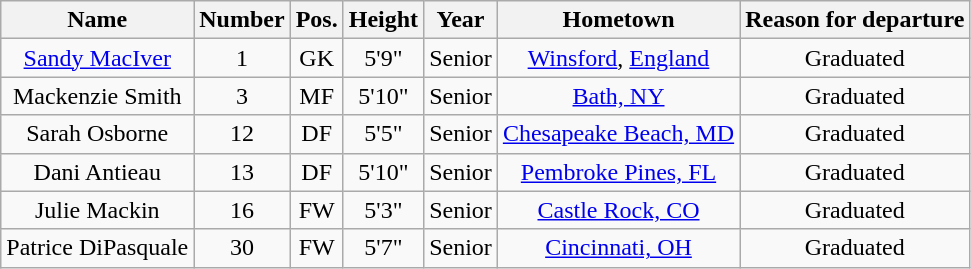<table class="wikitable sortable" style="text-align:center;" border="1">
<tr>
<th>Name</th>
<th>Number</th>
<th>Pos.</th>
<th>Height</th>
<th>Year</th>
<th>Hometown</th>
<th class="unsortable">Reason for departure</th>
</tr>
<tr>
<td><a href='#'>Sandy MacIver</a></td>
<td>1</td>
<td>GK</td>
<td>5'9"</td>
<td>Senior</td>
<td><a href='#'>Winsford</a>, <a href='#'>England</a></td>
<td>Graduated</td>
</tr>
<tr>
<td>Mackenzie Smith</td>
<td>3</td>
<td>MF</td>
<td>5'10"</td>
<td>Senior</td>
<td><a href='#'>Bath, NY</a></td>
<td>Graduated</td>
</tr>
<tr>
<td>Sarah Osborne</td>
<td>12</td>
<td>DF</td>
<td>5'5"</td>
<td>Senior</td>
<td><a href='#'>Chesapeake Beach, MD</a></td>
<td>Graduated</td>
</tr>
<tr>
<td>Dani Antieau</td>
<td>13</td>
<td>DF</td>
<td>5'10"</td>
<td>Senior</td>
<td><a href='#'>Pembroke Pines, FL</a></td>
<td>Graduated</td>
</tr>
<tr>
<td>Julie Mackin</td>
<td>16</td>
<td>FW</td>
<td>5'3"</td>
<td>Senior</td>
<td><a href='#'>Castle Rock, CO</a></td>
<td>Graduated</td>
</tr>
<tr>
<td>Patrice DiPasquale</td>
<td>30</td>
<td>FW</td>
<td>5'7"</td>
<td> Senior</td>
<td><a href='#'>Cincinnati, OH</a></td>
<td>Graduated</td>
</tr>
</table>
